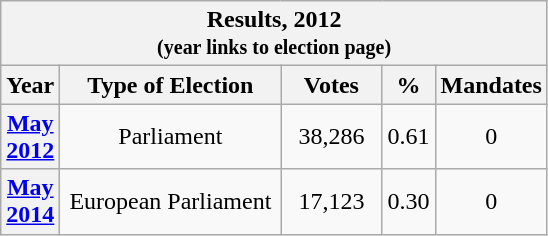<table class="wikitable">
<tr>
<th colspan="9"><strong>Results, 2012<br><small>(year links to election page)</small></strong></th>
</tr>
<tr>
<th style="width: 20px">Year</th>
<th style="width:140px">Type of Election</th>
<th style="width: 60px">Votes</th>
<th style="width: 20px">%</th>
<th style="width: 20px">Mandates</th>
</tr>
<tr>
<th><a href='#'>May 2012</a></th>
<td style="text-align:center">Parliament</td>
<td style="text-align:center">38,286</td>
<td style="text-align:center">0.61</td>
<td style="text-align:center">0</td>
</tr>
<tr>
<th><a href='#'>May 2014</a></th>
<td style="text-align:center">European Parliament</td>
<td style="text-align:center">17,123</td>
<td style="text-align:center">0.30</td>
<td style="text-align:center">0</td>
</tr>
</table>
